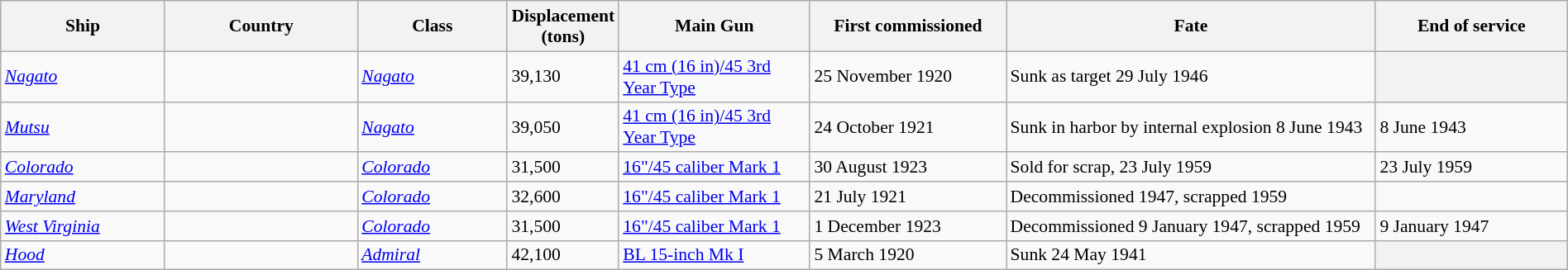<table class="wikitable sortable" style="width:100%; font-size: 90%; text-align: left">
<tr>
<th style="width:11%">Ship</th>
<th style="width:13%">Country</th>
<th style="width:10%">Class</th>
<th style="width:02%">Displacement (tons)</th>
<th style="width:13%">Main Gun</th>
<th style="width:13%">First commissioned</th>
<th style="width:25%">Fate</th>
<th style="width:13%">End of service</th>
</tr>
<tr>
<td><a href='#'><em>Nagato</em></a></td>
<td></td>
<td><a href='#'><em>Nagato</em></a></td>
<td>39,130</td>
<td><a href='#'>41 cm (16 in)/45 3rd Year Type</a></td>
<td>25 November 1920</td>
<td>Sunk as target 29 July 1946</td>
<th></th>
</tr>
<tr>
<td><a href='#'><em>Mutsu</em></a></td>
<td></td>
<td><a href='#'><em>Nagato</em></a></td>
<td>39,050</td>
<td><a href='#'>41 cm (16 in)/45 3rd Year Type</a></td>
<td>24 October 1921</td>
<td>Sunk in harbor by internal explosion 8 June 1943</td>
<td>8 June 1943</td>
</tr>
<tr>
<td><a href='#'><em>Colorado</em></a></td>
<td></td>
<td><a href='#'><em>Colorado</em></a></td>
<td>31,500</td>
<td><a href='#'>16"/45 caliber Mark 1</a></td>
<td>30 August 1923</td>
<td>Sold for scrap, 23 July 1959</td>
<td>23 July 1959</td>
</tr>
<tr>
<td><a href='#'><em>Maryland</em></a></td>
<td></td>
<td><a href='#'><em>Colorado</em></a></td>
<td>32,600</td>
<td><a href='#'>16"/45 caliber Mark 1</a></td>
<td>21 July 1921</td>
<td>Decommissioned 1947, scrapped 1959</td>
<td></td>
</tr>
<tr>
<td><a href='#'><em>West Virginia</em></a></td>
<td></td>
<td><a href='#'><em>Colorado</em></a></td>
<td>31,500</td>
<td><a href='#'>16"/45 caliber Mark 1</a></td>
<td>1 December 1923</td>
<td>Decommissioned 9 January 1947, scrapped 1959</td>
<td>9 January 1947</td>
</tr>
<tr>
<td><a href='#'><em>Hood</em></a></td>
<td></td>
<td><a href='#'><em>Admiral</em></a></td>
<td>42,100</td>
<td><a href='#'>BL 15-inch Mk I</a></td>
<td>5 March 1920</td>
<td>Sunk 24 May 1941</td>
<th></th>
</tr>
</table>
